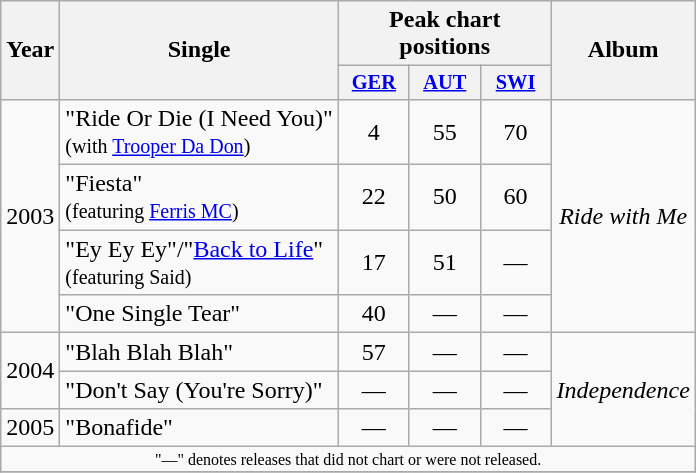<table class="wikitable" style="text-align:center;">
<tr>
<th rowspan="2">Year</th>
<th rowspan="2">Single</th>
<th colspan="3">Peak chart positions</th>
<th rowspan="2">Album</th>
</tr>
<tr>
<th style="width:3em;font-size:85%"><a href='#'>GER</a></th>
<th style="width:3em;font-size:85%"><a href='#'>AUT</a></th>
<th style="width:3em;font-size:85%"><a href='#'>SWI</a></th>
</tr>
<tr>
<td rowspan="4">2003</td>
<td align="left">"Ride Or Die (I Need You)" <br><small>(with <a href='#'>Trooper Da Don</a>)</small></td>
<td>4</td>
<td>55</td>
<td>70</td>
<td align="center" rowspan="4"><em>Ride with Me</em></td>
</tr>
<tr>
<td align="left">"Fiesta" <br><small>(featuring <a href='#'>Ferris MC</a>)</small></td>
<td>22</td>
<td>50</td>
<td>60</td>
</tr>
<tr>
<td align="left">"Ey Ey Ey"/"<a href='#'>Back to Life</a>" <br><small>(featuring Said)</small></td>
<td>17</td>
<td>51</td>
<td>—</td>
</tr>
<tr>
<td align="left">"One Single Tear"</td>
<td>40</td>
<td>—</td>
<td>—</td>
</tr>
<tr>
<td rowspan="2">2004</td>
<td align="left">"Blah Blah Blah"</td>
<td>57</td>
<td>—</td>
<td>—</td>
<td align="center" rowspan="3"><em>Independence</em></td>
</tr>
<tr>
<td align="left">"Don't Say (You're Sorry)"</td>
<td>—</td>
<td>—</td>
<td>—</td>
</tr>
<tr>
<td rowspan="1">2005</td>
<td align="left">"Bonafide"</td>
<td>—</td>
<td>—</td>
<td>—</td>
</tr>
<tr>
<td align="center" colspan="16" style="font-size: 8pt">"—" denotes releases that did not chart or were not released.</td>
</tr>
<tr>
</tr>
</table>
